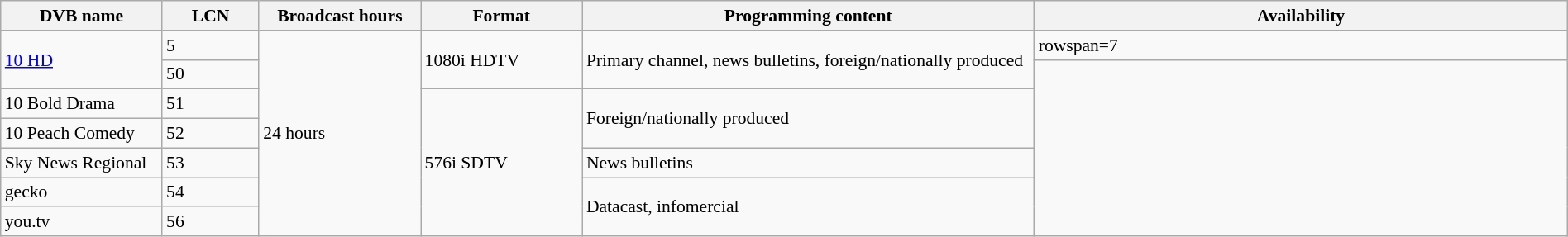<table class="wikitable" style="font-size:90%; width:100%;">
<tr>
<th width="10%">DVB name</th>
<th width="6%">LCN</th>
<th width="10%">Broadcast hours</th>
<th width="10%">Format</th>
<th width="28%">Programming content</th>
<th width="33%">Availability</th>
</tr>
<tr>
<td rowspan=2><a href='#'>10 HD</a></td>
<td>5</td>
<td rowspan=7>24 hours</td>
<td rowspan=2>1080i HDTV<br></td>
<td rowspan=2>Primary channel, news bulletins, foreign/nationally produced </td>
<td>rowspan=7 </td>
</tr>
<tr>
<td>50</td>
</tr>
<tr>
<td>10 Bold Drama</td>
<td>51</td>
<td rowspan=5>576i SDTV<br></td>
<td rowspan=2>Foreign/nationally produced </td>
</tr>
<tr>
<td>10 Peach Comedy</td>
<td>52</td>
</tr>
<tr>
<td>Sky News Regional</td>
<td>53</td>
<td>News bulletins</td>
</tr>
<tr>
<td>gecko</td>
<td>54</td>
<td rowspan=2>Datacast, infomercial </td>
</tr>
<tr>
<td>you.tv</td>
<td>56</td>
</tr>
</table>
